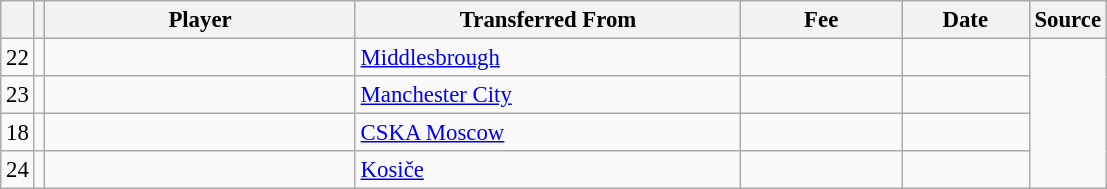<table class="wikitable plainrowheaders sortable" style="font-size:95%">
<tr>
<th></th>
<th></th>
<th scope="col" style="width:200px;">Player</th>
<th scope="col" style="width:250px;">Transferred From</th>
<th scope="col" style="width:100px;">Fee</th>
<th scope="col" style="width:78px;">Date</th>
<th>Source</th>
</tr>
<tr>
<td>22</td>
<td></td>
<td></td>
<td><a href='#'>Middlesbrough</a></td>
<td></td>
<td></td>
</tr>
<tr>
<td>23</td>
<td></td>
<td></td>
<td><a href='#'>Manchester City</a></td>
<td></td>
<td></td>
</tr>
<tr>
<td>18</td>
<td></td>
<td></td>
<td><a href='#'>CSKA Moscow</a></td>
<td></td>
<td></td>
</tr>
<tr>
<td>24</td>
<td></td>
<td></td>
<td><a href='#'>Kosiče</a></td>
<td></td>
<td></td>
</tr>
</table>
